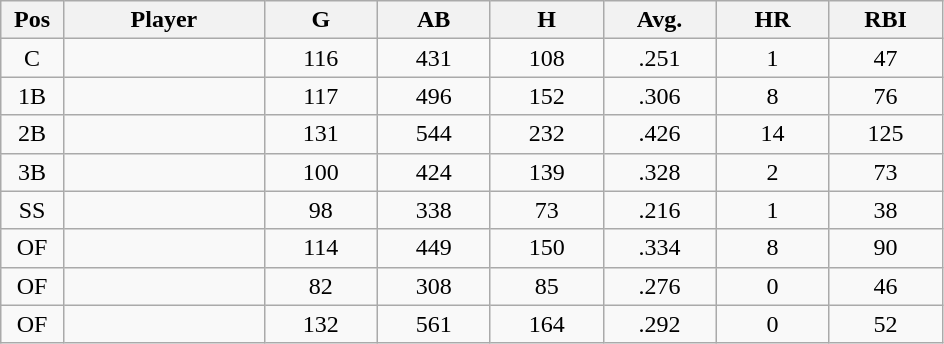<table class="wikitable sortable">
<tr>
<th bgcolor="#DDDDFF" width="5%">Pos</th>
<th bgcolor="#DDDDFF" width="16%">Player</th>
<th bgcolor="#DDDDFF" width="9%">G</th>
<th bgcolor="#DDDDFF" width="9%">AB</th>
<th bgcolor="#DDDDFF" width="9%">H</th>
<th bgcolor="#DDDDFF" width="9%">Avg.</th>
<th bgcolor="#DDDDFF" width="9%">HR</th>
<th bgcolor="#DDDDFF" width="9%">RBI</th>
</tr>
<tr align="center">
<td>C</td>
<td></td>
<td>116</td>
<td>431</td>
<td>108</td>
<td>.251</td>
<td>1</td>
<td>47</td>
</tr>
<tr align="center">
<td>1B</td>
<td></td>
<td>117</td>
<td>496</td>
<td>152</td>
<td>.306</td>
<td>8</td>
<td>76</td>
</tr>
<tr align="center">
<td>2B</td>
<td></td>
<td>131</td>
<td>544</td>
<td>232</td>
<td>.426</td>
<td>14</td>
<td>125</td>
</tr>
<tr align="center">
<td>3B</td>
<td></td>
<td>100</td>
<td>424</td>
<td>139</td>
<td>.328</td>
<td>2</td>
<td>73</td>
</tr>
<tr align="center">
<td>SS</td>
<td></td>
<td>98</td>
<td>338</td>
<td>73</td>
<td>.216</td>
<td>1</td>
<td>38</td>
</tr>
<tr align="center">
<td>OF</td>
<td></td>
<td>114</td>
<td>449</td>
<td>150</td>
<td>.334</td>
<td>8</td>
<td>90</td>
</tr>
<tr align="center">
<td>OF</td>
<td></td>
<td>82</td>
<td>308</td>
<td>85</td>
<td>.276</td>
<td>0</td>
<td>46</td>
</tr>
<tr align="center">
<td>OF</td>
<td></td>
<td>132</td>
<td>561</td>
<td>164</td>
<td>.292</td>
<td>0</td>
<td>52</td>
</tr>
</table>
